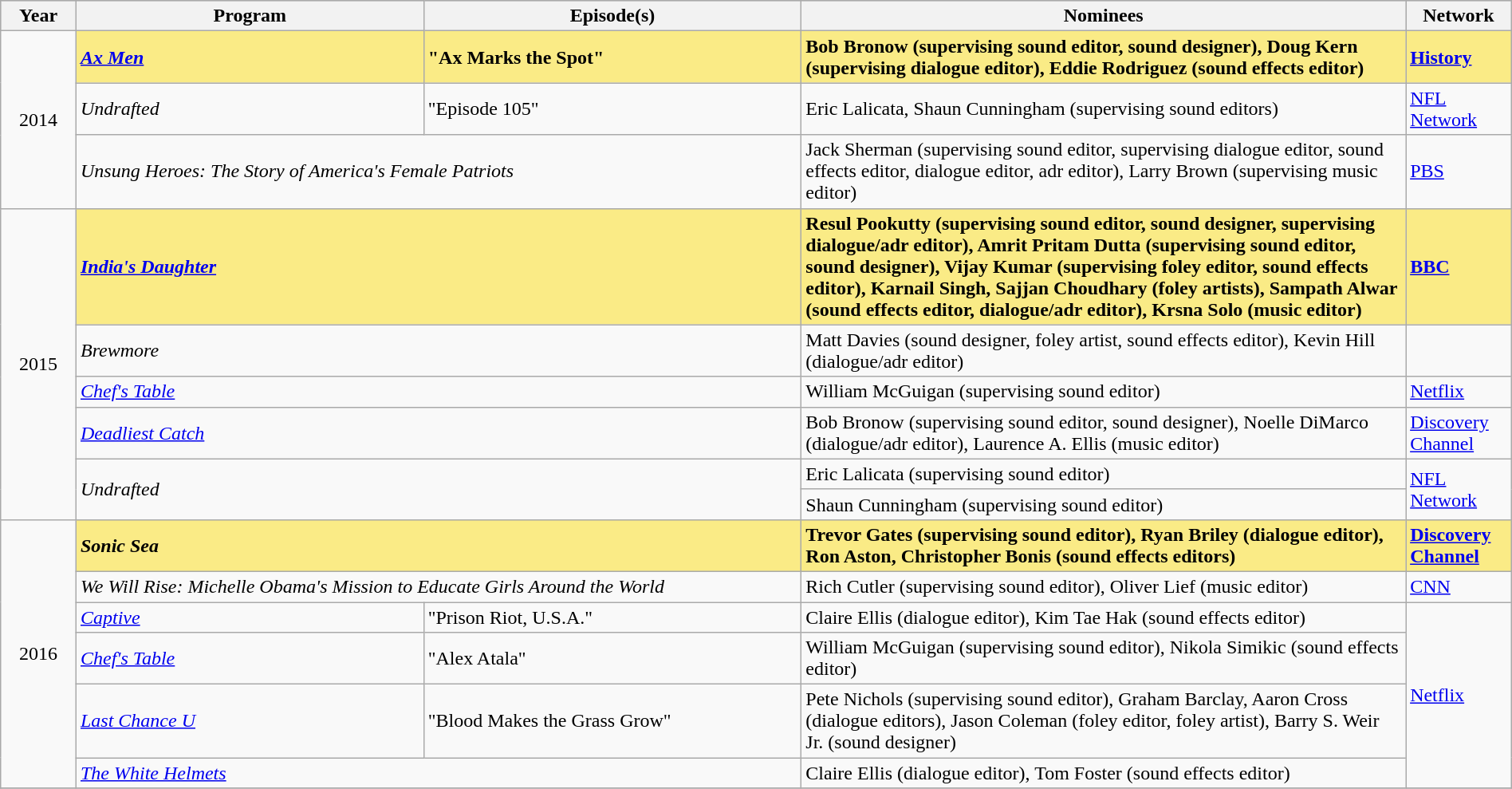<table class="wikitable" style="width:100%">
<tr bgcolor="#bebebe">
<th width="5%">Year</th>
<th width="23%">Program</th>
<th width="25%">Episode(s)</th>
<th width="40%">Nominees</th>
<th width="7%">Network</th>
</tr>
<tr>
<td rowspan=3 style="text-align:center">2014</td>
<td style="background:#FAEB86;"><strong><em><a href='#'>Ax Men</a></em></strong></td>
<td style="background:#FAEB86;"><strong>"Ax Marks the Spot"</strong></td>
<td style="background:#FAEB86;"><strong>Bob Bronow (supervising sound editor, sound designer), Doug Kern (supervising dialogue editor), Eddie Rodriguez (sound effects editor)</strong></td>
<td style="background:#FAEB86;"><strong><a href='#'>History</a></strong></td>
</tr>
<tr>
<td><em>Undrafted</em></td>
<td>"Episode 105"</td>
<td>Eric Lalicata, Shaun Cunningham (supervising sound editors)</td>
<td><a href='#'>NFL Network</a></td>
</tr>
<tr>
<td colspan="2"><em>Unsung Heroes: The Story of America's Female Patriots</em></td>
<td>Jack Sherman (supervising sound editor, supervising dialogue editor, sound effects editor, dialogue editor, adr editor), Larry Brown (supervising music editor)</td>
<td><a href='#'>PBS</a></td>
</tr>
<tr>
<td rowspan=6 style="text-align:center">2015</td>
<td colspan="2" style="background:#FAEB86;"><strong><em><a href='#'>India's Daughter</a></em></strong></td>
<td style="background:#FAEB86;"><strong>Resul Pookutty (supervising sound editor, sound designer, supervising dialogue/adr editor), Amrit Pritam Dutta (supervising sound editor, sound designer), Vijay Kumar (supervising foley editor, sound effects editor), Karnail Singh, Sajjan Choudhary (foley artists), Sampath Alwar (sound effects editor, dialogue/adr editor), Krsna Solo (music editor)</strong></td>
<td style="background:#FAEB86;"><strong><a href='#'>BBC</a></strong></td>
</tr>
<tr>
<td colspan="2"><em>Brewmore</em></td>
<td>Matt Davies (sound designer, foley artist, sound effects editor), Kevin Hill (dialogue/adr editor)</td>
<td></td>
</tr>
<tr>
<td colspan="2"><em><a href='#'>Chef's Table</a></em></td>
<td>William McGuigan (supervising sound editor)</td>
<td><a href='#'>Netflix</a></td>
</tr>
<tr>
<td colspan="2"><em><a href='#'>Deadliest Catch</a></em></td>
<td>Bob Bronow (supervising sound editor, sound designer), Noelle DiMarco (dialogue/adr editor), Laurence A. Ellis (music editor)</td>
<td><a href='#'>Discovery Channel</a></td>
</tr>
<tr>
<td colspan="2" rowspan="2"><em>Undrafted</em></td>
<td>Eric Lalicata (supervising sound editor)</td>
<td rowspan="2"><a href='#'>NFL Network</a></td>
</tr>
<tr>
<td>Shaun Cunningham (supervising sound editor)</td>
</tr>
<tr>
<td rowspan=6 style="text-align:center">2016</td>
<td colspan="2" style="background:#FAEB86;"><strong><em>Sonic Sea</em></strong></td>
<td style="background:#FAEB86;"><strong>Trevor Gates (supervising sound editor), Ryan Briley (dialogue editor), Ron Aston, Christopher Bonis (sound effects editors)</strong></td>
<td style="background:#FAEB86;"><strong><a href='#'>Discovery Channel</a></strong></td>
</tr>
<tr>
<td colspan="2"><em>We Will Rise: Michelle Obama's Mission to Educate Girls Around the World</em></td>
<td>Rich Cutler (supervising sound editor), Oliver Lief (music editor)</td>
<td><a href='#'>CNN</a></td>
</tr>
<tr>
<td><em><a href='#'>Captive</a></em></td>
<td>"Prison Riot, U.S.A."</td>
<td>Claire Ellis (dialogue editor), Kim Tae Hak (sound effects editor)</td>
<td rowspan="4"><a href='#'>Netflix</a></td>
</tr>
<tr>
<td><em><a href='#'>Chef's Table</a></em></td>
<td>"Alex Atala"</td>
<td>William McGuigan (supervising sound editor), Nikola Simikic (sound effects editor)</td>
</tr>
<tr>
<td><em><a href='#'>Last Chance U</a></em></td>
<td>"Blood Makes the Grass Grow"</td>
<td>Pete Nichols (supervising sound editor), Graham Barclay, Aaron Cross (dialogue editors), Jason Coleman (foley editor, foley artist), Barry S. Weir Jr. (sound designer)</td>
</tr>
<tr>
<td colspan="2"><em><a href='#'>The White Helmets</a></em></td>
<td>Claire Ellis (dialogue editor), Tom Foster (sound effects editor)</td>
</tr>
<tr>
</tr>
</table>
